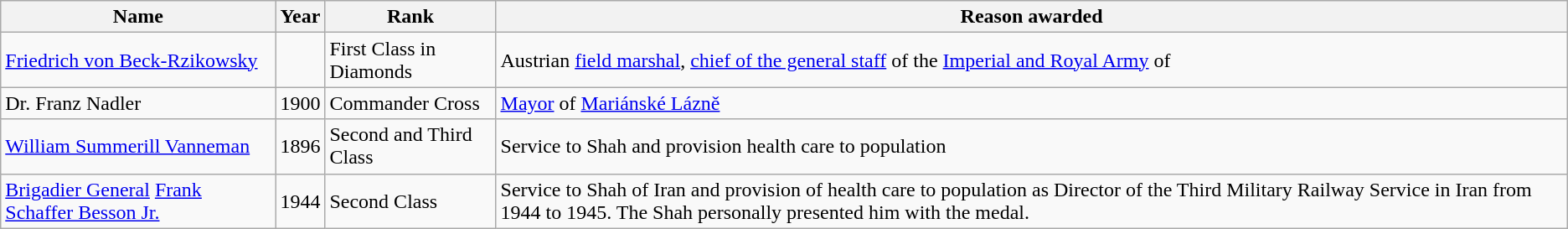<table class="wikitable">
<tr>
<th>Name</th>
<th>Year</th>
<th>Rank</th>
<th>Reason awarded</th>
</tr>
<tr>
<td><a href='#'>Friedrich von Beck-Rzikowsky</a></td>
<td></td>
<td>First Class in Diamonds</td>
<td>Austrian <a href='#'>field marshal</a>, <a href='#'>chief of the general staff</a> of the <a href='#'>Imperial and Royal Army</a> of  </td>
</tr>
<tr>
<td>Dr. Franz Nadler</td>
<td>1900</td>
<td>Commander Cross</td>
<td><a href='#'>Mayor</a> of <a href='#'>Mariánské Lázně</a></td>
</tr>
<tr>
<td><a href='#'>William Summerill Vanneman</a></td>
<td>1896</td>
<td>Second and Third Class</td>
<td>Service to Shah and provision health care to population</td>
</tr>
<tr>
<td><a href='#'>Brigadier General</a> <a href='#'>Frank Schaffer Besson Jr.</a></td>
<td>1944</td>
<td>Second Class</td>
<td>Service to Shah of Iran and provision of health care to population as Director of the Third Military Railway Service in Iran from 1944 to 1945.  The Shah personally presented him with the medal.</td>
</tr>
</table>
